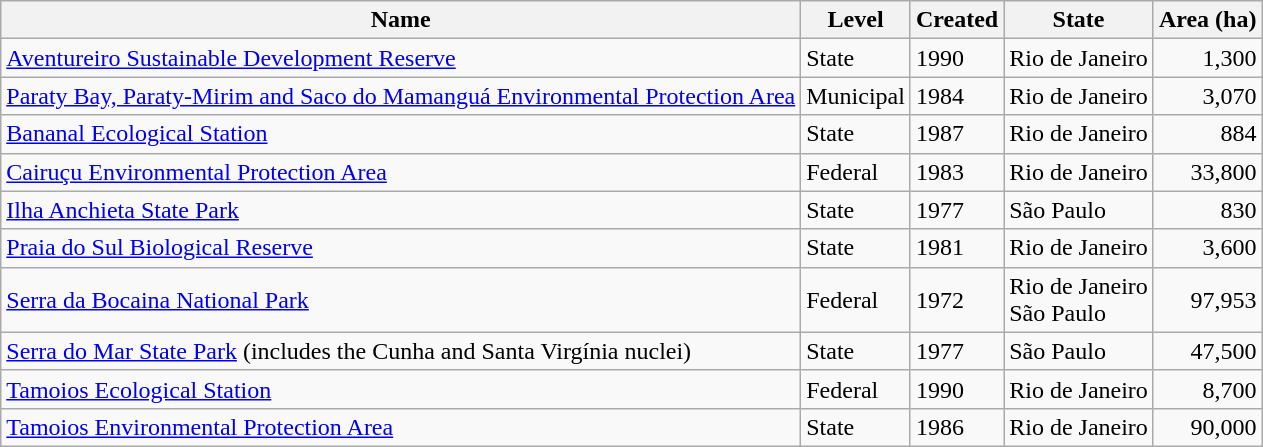<table class="wikitable sortable">
<tr>
<th>Name</th>
<th>Level</th>
<th>Created</th>
<th>State</th>
<th>Area (ha)</th>
</tr>
<tr>
<td><a href='#'>Aventureiro Sustainable Development Reserve</a></td>
<td>State</td>
<td>1990</td>
<td>Rio de Janeiro</td>
<td style="text-align:right;">1,300</td>
</tr>
<tr>
<td><a href='#'>Paraty Bay, Paraty-Mirim and Saco do Mamanguá Environmental Protection Area</a></td>
<td>Municipal</td>
<td>1984</td>
<td>Rio de Janeiro</td>
<td style="text-align:right;">3,070</td>
</tr>
<tr>
<td><a href='#'>Bananal Ecological Station</a></td>
<td>State</td>
<td>1987</td>
<td>Rio de Janeiro</td>
<td style="text-align:right;">884</td>
</tr>
<tr>
<td><a href='#'>Cairuçu Environmental Protection Area</a></td>
<td>Federal</td>
<td>1983</td>
<td>Rio de Janeiro</td>
<td style="text-align:right;">33,800</td>
</tr>
<tr>
<td><a href='#'>Ilha Anchieta State Park</a></td>
<td>State</td>
<td>1977</td>
<td>São Paulo</td>
<td style="text-align:right;">830</td>
</tr>
<tr>
<td><a href='#'>Praia do Sul Biological Reserve</a></td>
<td>State</td>
<td>1981</td>
<td>Rio de Janeiro</td>
<td style="text-align:right;">3,600</td>
</tr>
<tr>
<td><a href='#'>Serra da Bocaina National Park</a></td>
<td>Federal</td>
<td>1972</td>
<td>Rio de Janeiro<br>São Paulo</td>
<td style="text-align:right;">97,953</td>
</tr>
<tr>
<td><a href='#'>Serra do Mar State Park</a> (includes the Cunha and Santa Virgínia nuclei)</td>
<td>State</td>
<td>1977</td>
<td>São Paulo</td>
<td style="text-align:right;">47,500</td>
</tr>
<tr>
<td><a href='#'>Tamoios Ecological Station</a></td>
<td>Federal</td>
<td>1990</td>
<td>Rio de Janeiro</td>
<td style="text-align:right;">8,700</td>
</tr>
<tr>
<td><a href='#'>Tamoios Environmental Protection Area</a></td>
<td>State</td>
<td>1986</td>
<td>Rio de Janeiro</td>
<td style="text-align:right;">90,000</td>
</tr>
</table>
